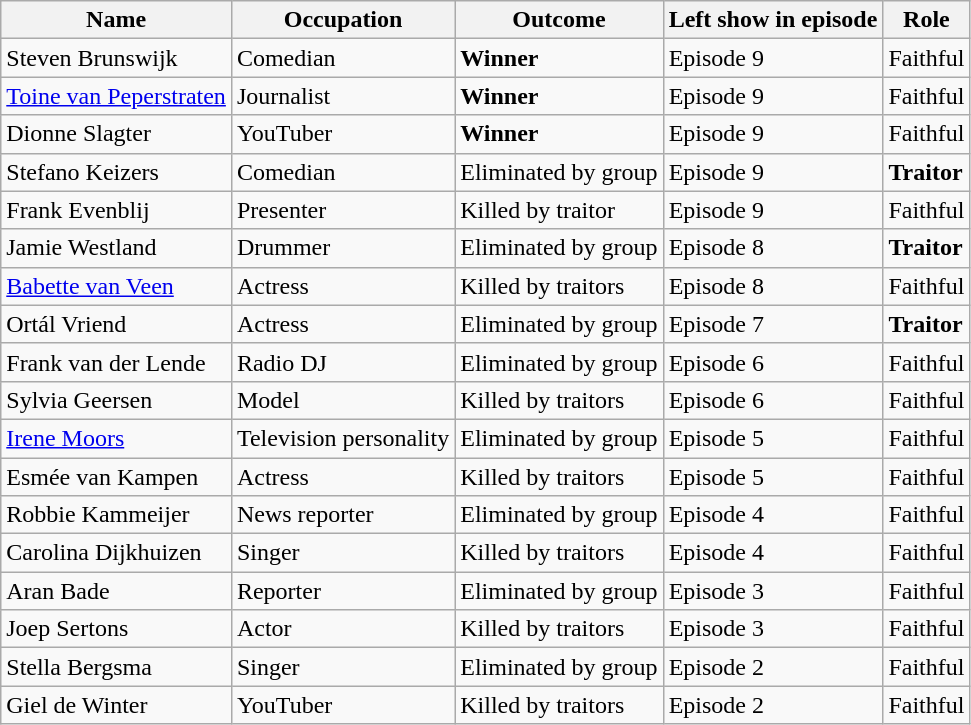<table class="wikitable">
<tr>
<th>Name</th>
<th>Occupation</th>
<th>Outcome</th>
<th>Left show in episode</th>
<th>Role</th>
</tr>
<tr>
<td>Steven Brunswijk</td>
<td>Comedian</td>
<td><strong>Winner</strong></td>
<td>Episode 9</td>
<td>Faithful</td>
</tr>
<tr>
<td><a href='#'>Toine van Peperstraten</a></td>
<td>Journalist</td>
<td><strong>Winner</strong></td>
<td>Episode 9</td>
<td>Faithful</td>
</tr>
<tr>
<td>Dionne Slagter</td>
<td>YouTuber</td>
<td><strong>Winner</strong></td>
<td>Episode 9</td>
<td>Faithful</td>
</tr>
<tr>
<td>Stefano Keizers</td>
<td>Comedian</td>
<td>Eliminated by group</td>
<td>Episode 9</td>
<td><strong>Traitor</strong></td>
</tr>
<tr>
<td>Frank Evenblij</td>
<td>Presenter</td>
<td>Killed by traitor</td>
<td>Episode 9</td>
<td>Faithful</td>
</tr>
<tr>
<td>Jamie Westland</td>
<td>Drummer</td>
<td>Eliminated by group</td>
<td>Episode 8</td>
<td><strong>Traitor</strong></td>
</tr>
<tr>
<td><a href='#'>Babette van Veen</a></td>
<td>Actress</td>
<td>Killed by traitors</td>
<td>Episode 8</td>
<td>Faithful</td>
</tr>
<tr>
<td>Ortál Vriend</td>
<td>Actress</td>
<td>Eliminated by group</td>
<td>Episode 7</td>
<td><strong>Traitor</strong></td>
</tr>
<tr>
<td>Frank van der Lende</td>
<td>Radio DJ</td>
<td>Eliminated by group</td>
<td>Episode 6</td>
<td>Faithful</td>
</tr>
<tr>
<td>Sylvia Geersen</td>
<td>Model</td>
<td>Killed by traitors</td>
<td>Episode 6</td>
<td>Faithful</td>
</tr>
<tr>
<td><a href='#'>Irene Moors</a></td>
<td>Television personality</td>
<td>Eliminated by group</td>
<td>Episode 5</td>
<td>Faithful</td>
</tr>
<tr>
<td>Esmée van Kampen</td>
<td>Actress</td>
<td>Killed by traitors</td>
<td>Episode 5</td>
<td>Faithful</td>
</tr>
<tr>
<td>Robbie Kammeijer</td>
<td>News reporter</td>
<td>Eliminated by group</td>
<td>Episode 4</td>
<td>Faithful</td>
</tr>
<tr>
<td>Carolina Dijkhuizen</td>
<td>Singer</td>
<td>Killed by traitors</td>
<td>Episode 4</td>
<td>Faithful</td>
</tr>
<tr>
<td>Aran Bade</td>
<td>Reporter</td>
<td>Eliminated by group</td>
<td>Episode 3</td>
<td>Faithful</td>
</tr>
<tr>
<td>Joep Sertons</td>
<td>Actor</td>
<td>Killed by traitors</td>
<td>Episode 3</td>
<td>Faithful</td>
</tr>
<tr>
<td>Stella Bergsma</td>
<td>Singer</td>
<td>Eliminated by group</td>
<td>Episode 2</td>
<td>Faithful</td>
</tr>
<tr>
<td>Giel de Winter</td>
<td>YouTuber</td>
<td>Killed by traitors</td>
<td>Episode 2</td>
<td>Faithful</td>
</tr>
</table>
